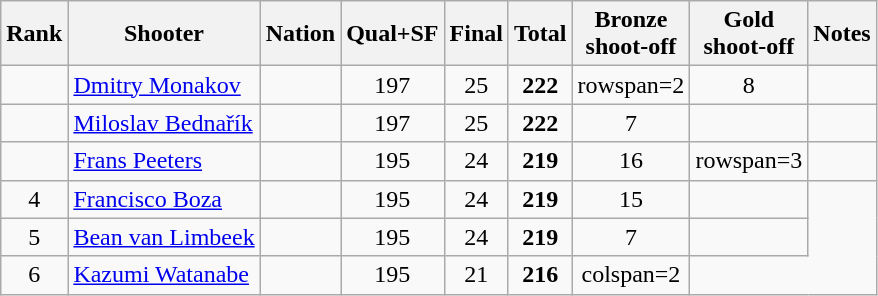<table class="wikitable sortable" style="text-align: center">
<tr>
<th>Rank</th>
<th>Shooter</th>
<th>Nation</th>
<th>Qual+SF</th>
<th>Final</th>
<th>Total</th>
<th>Bronze<br>shoot-off</th>
<th>Gold<br>shoot-off</th>
<th>Notes</th>
</tr>
<tr>
<td></td>
<td align=left><a href='#'>Dmitry Monakov</a></td>
<td align=left></td>
<td>197</td>
<td>25</td>
<td><strong>222</strong></td>
<td>rowspan=2 </td>
<td>8</td>
<td></td>
</tr>
<tr>
<td></td>
<td align=left><a href='#'>Miloslav Bednařík</a></td>
<td align=left></td>
<td>197</td>
<td>25</td>
<td><strong>222</strong></td>
<td>7</td>
<td></td>
</tr>
<tr>
<td></td>
<td align=left><a href='#'>Frans Peeters</a></td>
<td align=left></td>
<td>195</td>
<td>24</td>
<td><strong>219</strong></td>
<td>16</td>
<td>rowspan=3 </td>
<td></td>
</tr>
<tr>
<td>4</td>
<td align=left><a href='#'>Francisco Boza</a></td>
<td align=left></td>
<td>195</td>
<td>24</td>
<td><strong>219</strong></td>
<td>15</td>
<td></td>
</tr>
<tr>
<td>5</td>
<td align=left><a href='#'>Bean van Limbeek</a></td>
<td align=left></td>
<td>195</td>
<td>24</td>
<td><strong>219</strong></td>
<td>7</td>
<td></td>
</tr>
<tr>
<td>6</td>
<td align=left><a href='#'>Kazumi Watanabe</a></td>
<td align=left></td>
<td>195</td>
<td>21</td>
<td><strong>216</strong></td>
<td>colspan=2 </td>
</tr>
</table>
